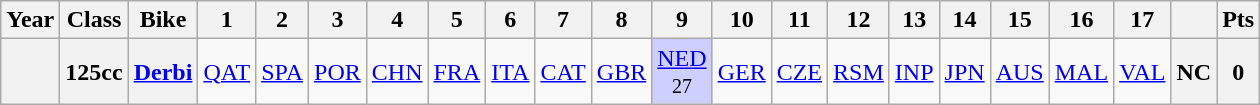<table class="wikitable" style="text-align:center">
<tr>
<th>Year</th>
<th>Class</th>
<th>Bike</th>
<th>1</th>
<th>2</th>
<th>3</th>
<th>4</th>
<th>5</th>
<th>6</th>
<th>7</th>
<th>8</th>
<th>9</th>
<th>10</th>
<th>11</th>
<th>12</th>
<th>13</th>
<th>14</th>
<th>15</th>
<th>16</th>
<th>17</th>
<th></th>
<th>Pts</th>
</tr>
<tr>
<th align=left></th>
<th align=left>125cc</th>
<th align=left><a href='#'>Derbi</a></th>
<td><a href='#'>QAT</a></td>
<td><a href='#'>SPA</a></td>
<td><a href='#'>POR</a></td>
<td><a href='#'>CHN</a></td>
<td><a href='#'>FRA</a></td>
<td><a href='#'>ITA</a></td>
<td><a href='#'>CAT</a></td>
<td><a href='#'>GBR</a></td>
<td style="background:#CFCFFF;"><a href='#'>NED</a><br><small>27</small></td>
<td><a href='#'>GER</a></td>
<td><a href='#'>CZE</a></td>
<td><a href='#'>RSM</a></td>
<td><a href='#'>INP</a></td>
<td><a href='#'>JPN</a></td>
<td><a href='#'>AUS</a></td>
<td><a href='#'>MAL</a></td>
<td><a href='#'>VAL</a></td>
<th>NC</th>
<th>0</th>
</tr>
</table>
